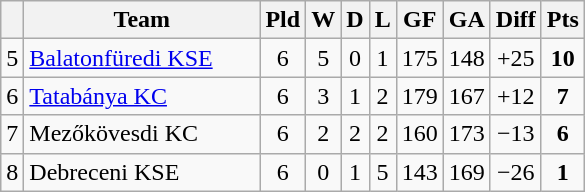<table class="wikitable sortable" style="text-align:center">
<tr>
<th></th>
<th width="150">Team</th>
<th>Pld</th>
<th>W</th>
<th>D</th>
<th>L</th>
<th>GF</th>
<th>GA</th>
<th>Diff</th>
<th>Pts</th>
</tr>
<tr>
<td>5</td>
<td align=left><a href='#'>Balatonfüredi KSE</a></td>
<td>6</td>
<td>5</td>
<td>0</td>
<td>1</td>
<td>175</td>
<td>148</td>
<td>+25</td>
<td><strong>10</strong></td>
</tr>
<tr>
<td>6</td>
<td align=left><a href='#'>Tatabánya KC</a></td>
<td>6</td>
<td>3</td>
<td>1</td>
<td>2</td>
<td>179</td>
<td>167</td>
<td>+12</td>
<td><strong>7</strong></td>
</tr>
<tr>
<td>7</td>
<td align=left>Mezőkövesdi KC</td>
<td>6</td>
<td>2</td>
<td>2</td>
<td>2</td>
<td>160</td>
<td>173</td>
<td>−13</td>
<td><strong>6</strong></td>
</tr>
<tr>
<td>8</td>
<td align=left>Debreceni KSE</td>
<td>6</td>
<td>0</td>
<td>1</td>
<td>5</td>
<td>143</td>
<td>169</td>
<td>−26</td>
<td><strong>1</strong></td>
</tr>
</table>
